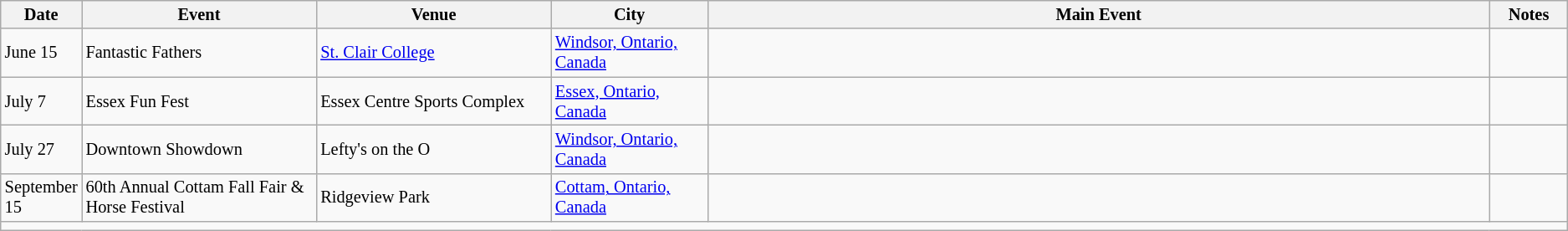<table class="sortable wikitable succession-box" style="font-size:85%;">
<tr>
<th scope="col" style="width:5%;">Date</th>
<th scope="col" style="width:15%;">Event</th>
<th scope="col" style="width:15%;">Venue</th>
<th scope="col" style="width:10%;">City</th>
<th scope="col" style="width:50%;">Main Event</th>
<th scope="col" style="width:10%;">Notes</th>
</tr>
<tr>
<td>June 15</td>
<td>Fantastic Fathers</td>
<td><a href='#'>St. Clair College</a></td>
<td><a href='#'>Windsor, Ontario, Canada</a></td>
<td></td>
<td></td>
</tr>
<tr>
<td>July 7</td>
<td>Essex Fun Fest</td>
<td>Essex Centre Sports Complex</td>
<td><a href='#'>Essex, Ontario, Canada</a></td>
<td></td>
<td></td>
</tr>
<tr>
<td>July 27</td>
<td>Downtown Showdown</td>
<td>Lefty's on the O</td>
<td><a href='#'>Windsor, Ontario, Canada</a></td>
<td></td>
<td></td>
</tr>
<tr>
<td>September 15</td>
<td>60th Annual Cottam Fall Fair & Horse Festival</td>
<td>Ridgeview Park</td>
<td><a href='#'>Cottam, Ontario, Canada</a></td>
<td></td>
<td></td>
</tr>
<tr>
<td colspan="6"></td>
</tr>
</table>
